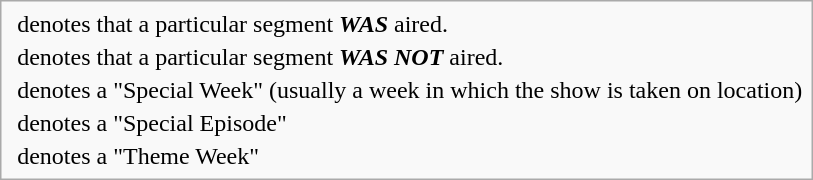<table class="infobox" style="font-size:100%">
<tr>
<td></td>
<td>denotes that a particular segment <strong><em>WAS</em></strong> aired.</td>
</tr>
<tr>
<td></td>
<td>denotes that a particular segment <strong><em>WAS NOT</em></strong> aired.</td>
</tr>
<tr>
<td></td>
<td>denotes a "Special Week" (usually a week in which the show is taken on location)</td>
</tr>
<tr>
<td></td>
<td>denotes a "Special Episode"</td>
</tr>
<tr>
<td></td>
<td>denotes a "Theme Week"</td>
</tr>
</table>
